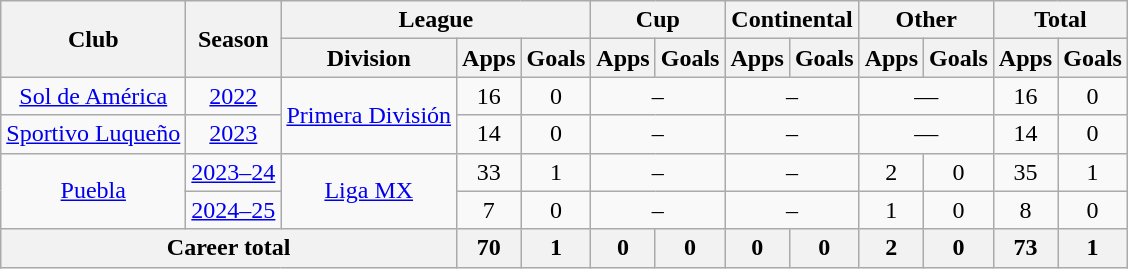<table class="wikitable" style="text-align: center;">
<tr>
<th rowspan="2">Club</th>
<th rowspan="2">Season</th>
<th colspan="3">League</th>
<th colspan="2">Cup</th>
<th colspan="2">Continental</th>
<th colspan="2">Other</th>
<th colspan="2">Total</th>
</tr>
<tr>
<th>Division</th>
<th>Apps</th>
<th>Goals</th>
<th>Apps</th>
<th>Goals</th>
<th>Apps</th>
<th>Goals</th>
<th>Apps</th>
<th>Goals</th>
<th>Apps</th>
<th>Goals</th>
</tr>
<tr>
<td rowspan="1"><a href='#'>Sol de América</a></td>
<td><a href='#'>2022</a></td>
<td rowspan="2"><a href='#'>Primera División</a></td>
<td>16</td>
<td>0</td>
<td colspan=2>–</td>
<td colspan=2>–</td>
<td colspan=2>—</td>
<td>16</td>
<td>0</td>
</tr>
<tr>
<td rowspan="1"><a href='#'>Sportivo Luqueño</a></td>
<td><a href='#'>2023</a></td>
<td>14</td>
<td>0</td>
<td colspan=2>–</td>
<td colspan=2>–</td>
<td colspan=2>—</td>
<td>14</td>
<td>0</td>
</tr>
<tr>
<td rowspan="2"><a href='#'>Puebla</a></td>
<td><a href='#'>2023–24</a></td>
<td rowspan="2"><a href='#'>Liga MX</a></td>
<td>33</td>
<td>1</td>
<td colspan=2>–</td>
<td colspan=2>–</td>
<td>2</td>
<td>0</td>
<td>35</td>
<td>1</td>
</tr>
<tr>
<td><a href='#'>2024–25</a></td>
<td>7</td>
<td>0</td>
<td colspan="2">–</td>
<td colspan="2">–</td>
<td>1</td>
<td>0</td>
<td>8</td>
<td>0</td>
</tr>
<tr>
<th colspan="3"><strong>Career total</strong></th>
<th>70</th>
<th>1</th>
<th>0</th>
<th>0</th>
<th>0</th>
<th>0</th>
<th>2</th>
<th>0</th>
<th>73</th>
<th>1</th>
</tr>
</table>
